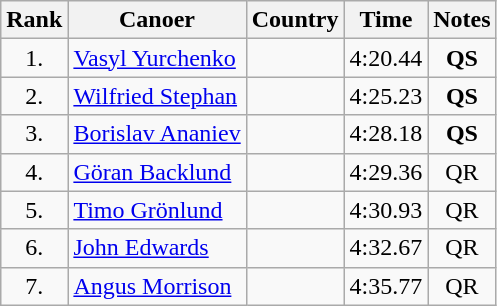<table class="wikitable sortable" style="text-align:center">
<tr>
<th>Rank</th>
<th>Canoer</th>
<th>Country</th>
<th>Time</th>
<th>Notes</th>
</tr>
<tr>
<td>1.</td>
<td align=left athlete><a href='#'>Vasyl Yurchenko</a></td>
<td align=left athlete></td>
<td>4:20.44</td>
<td><strong>QS</strong></td>
</tr>
<tr>
<td>2.</td>
<td align=left athlete><a href='#'>Wilfried Stephan</a></td>
<td align=left athlete></td>
<td>4:25.23</td>
<td><strong>QS</strong></td>
</tr>
<tr>
<td>3.</td>
<td align=left athlete><a href='#'>Borislav Ananiev</a></td>
<td align=left athlete></td>
<td>4:28.18</td>
<td><strong>QS</strong></td>
</tr>
<tr>
<td>4.</td>
<td align=left athlete><a href='#'>Göran Backlund</a></td>
<td align=left athlete></td>
<td>4:29.36</td>
<td>QR</td>
</tr>
<tr>
<td>5.</td>
<td align=left athlete><a href='#'>Timo Grönlund</a></td>
<td align=left athlete></td>
<td>4:30.93</td>
<td>QR</td>
</tr>
<tr>
<td>6.</td>
<td align=left athlete><a href='#'>John Edwards</a></td>
<td align=left athlete></td>
<td>4:32.67</td>
<td>QR</td>
</tr>
<tr>
<td>7.</td>
<td align=left athlete><a href='#'>Angus Morrison</a></td>
<td align=left athlete></td>
<td>4:35.77</td>
<td>QR</td>
</tr>
</table>
